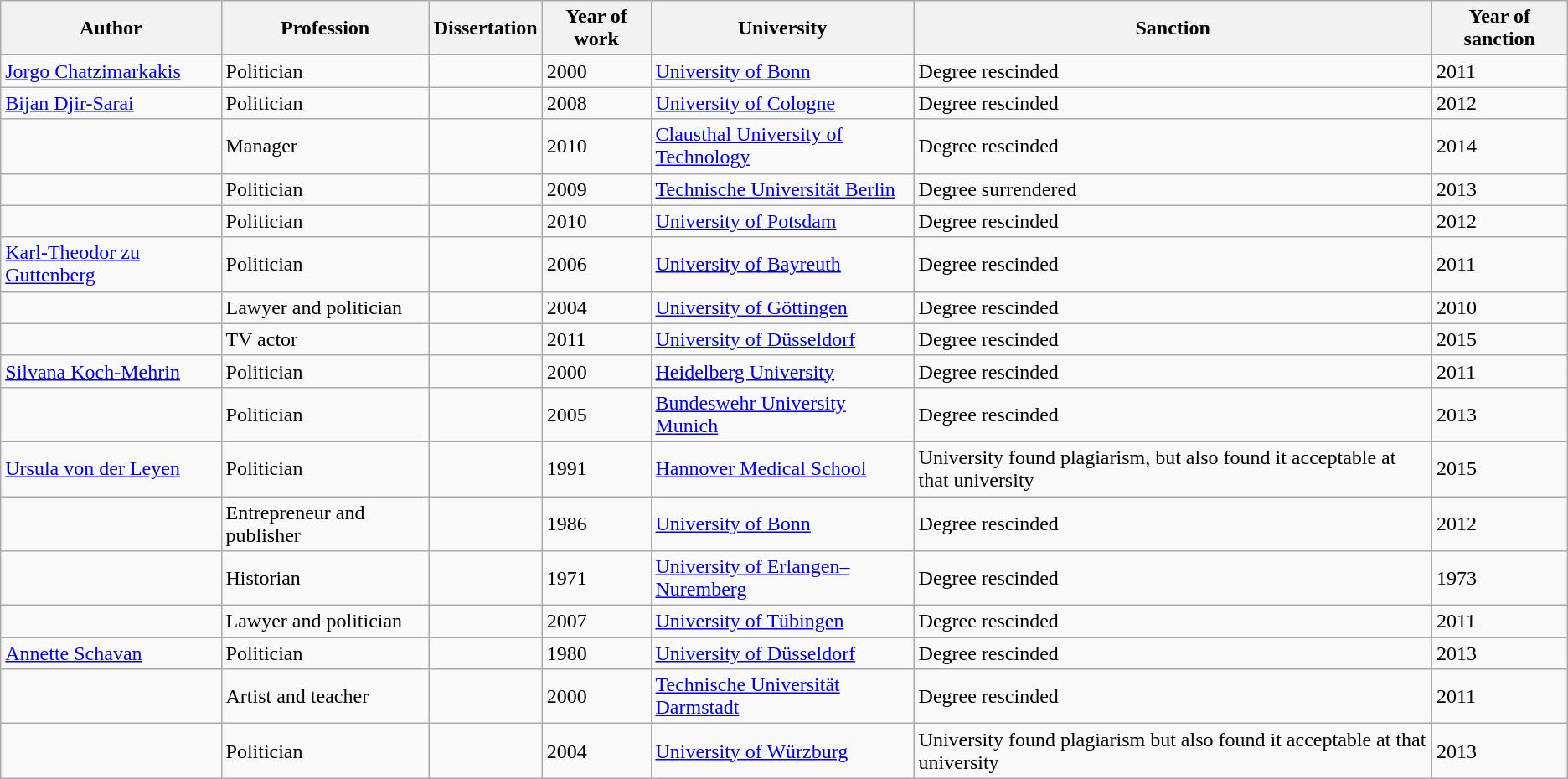<table class="wikitable sortable zebra toptextcells">
<tr>
<th>Author</th>
<th>Profession</th>
<th class="unsortable">Dissertation</th>
<th>Year of work</th>
<th>University</th>
<th class="unsortable">Sanction</th>
<th>Year of sanction</th>
</tr>
<tr>
<td data-sort-value="Chatzimarkakis"><a href='#'>Jorgo Chatzimarkakis</a></td>
<td>Politician</td>
<td></td>
<td>2000</td>
<td data-sort-value="Bonn"><a href='#'>University of Bonn</a></td>
<td>Degree rescinded</td>
<td>2011</td>
</tr>
<tr>
<td data-sort-value="Djir Sarai"><a href='#'>Bijan Djir-Sarai</a></td>
<td>Politician</td>
<td></td>
<td>2008</td>
<td data-sort-value="Cologne"><a href='#'>University of Cologne</a></td>
<td>Degree rescinded</td>
<td>2012</td>
</tr>
<tr>
<td data-sort-value="Goehrmann"></td>
<td>Manager</td>
<td></td>
<td>2010</td>
<td data-sort-value="Clausthal"><a href='#'>Clausthal University of Technology</a></td>
<td>Degree rescinded</td>
<td>2014</td>
</tr>
<tr>
<td data-sort-value="Goldschmidt"></td>
<td>Politician</td>
<td></td>
<td>2009</td>
<td data-sort-value="Berlin"><a href='#'>Technische Universität Berlin</a></td>
<td>Degree surrendered</td>
<td>2013</td>
</tr>
<tr>
<td data-sort-value="Graf"></td>
<td>Politician</td>
<td></td>
<td>2010</td>
<td data-sort-value="Potsdam"><a href='#'>University of Potsdam</a></td>
<td>Degree rescinded</td>
<td>2012</td>
</tr>
<tr>
<td data-sort-value="Guttenberg"><a href='#'>Karl-Theodor zu Guttenberg</a></td>
<td>Politician</td>
<td></td>
<td>2006</td>
<td data-sort-value="Bayreuth"><a href='#'>University of Bayreuth</a></td>
<td>Degree rescinded</td>
<td>2011</td>
</tr>
<tr>
<td data-sort-value="Kasper"></td>
<td>Lawyer and politician</td>
<td></td>
<td>2004</td>
<td data-sort-value="Gottingen"><a href='#'>University of Göttingen</a></td>
<td>Degree rescinded</td>
<td>2010</td>
</tr>
<tr>
<td data-sort-value="Koch"></td>
<td>TV actor</td>
<td></td>
<td>2011</td>
<td data-sort-value="Dusseldorf"><a href='#'>University of Düsseldorf</a></td>
<td>Degree rescinded</td>
<td>2015</td>
</tr>
<tr>
<td data-sort-value="Koch Mehrin"><a href='#'>Silvana Koch-Mehrin</a></td>
<td>Politician</td>
<td></td>
<td>2000</td>
<td data-sort-value="Heidelberg"><a href='#'>Heidelberg University</a></td>
<td>Degree rescinded</td>
<td>2011</td>
</tr>
<tr>
<td data-sort-value="Kreidl"></td>
<td>Politician</td>
<td></td>
<td>2005</td>
<td data-sort-value="Munich"><a href='#'>Bundeswehr University Munich</a></td>
<td>Degree rescinded</td>
<td>2013</td>
</tr>
<tr>
<td data-sort-value="Leyen"><a href='#'>Ursula von der Leyen</a></td>
<td>Politician</td>
<td></td>
<td>1991</td>
<td data-sort-value="Hannover"><a href='#'>Hannover Medical School</a></td>
<td>University found plagiarism, but also found it acceptable at that university</td>
<td>2015</td>
</tr>
<tr>
<td data-sort-value="Mathiopoulos"></td>
<td>Entrepreneur and publisher</td>
<td></td>
<td>1986</td>
<td data-sort-value="Bonn"><a href='#'>University of Bonn</a></td>
<td>Degree rescinded</td>
<td>2012</td>
</tr>
<tr>
<td data-sort-value="Preussen"></td>
<td>Historian</td>
<td></td>
<td>1971</td>
<td data-sort-value="Erlangen Nuremberg"><a href='#'>University of Erlangen–Nuremberg</a></td>
<td>Degree rescinded</td>
<td>1973</td>
</tr>
<tr>
<td data-sort-value="Profrock"></td>
<td>Lawyer and politician</td>
<td></td>
<td>2007</td>
<td data-sort-value="Tubingen"><a href='#'>University of Tübingen</a></td>
<td>Degree rescinded</td>
<td>2011</td>
</tr>
<tr>
<td data-sort-value="Schavan"><a href='#'>Annette Schavan</a></td>
<td>Politician</td>
<td></td>
<td>1980</td>
<td data-sort-value="Dusseldorf"><a href='#'>University of Düsseldorf</a></td>
<td>Degree rescinded</td>
<td>2013</td>
</tr>
<tr>
<td data-sort-value="Seelinger"></td>
<td>Artist and teacher</td>
<td></td>
<td>2000</td>
<td data-sort-value="Darmstadt"><a href='#'>Technische Universität Darmstadt</a></td>
<td>Degree rescinded</td>
<td>2011</td>
</tr>
<tr>
<td data-sort-value="Volk"></td>
<td>Politician</td>
<td></td>
<td>2004</td>
<td data-sort-value="Wurzburg"><a href='#'>University of Würzburg</a></td>
<td>University found plagiarism but also found it acceptable at that university</td>
<td>2013</td>
</tr>
</table>
